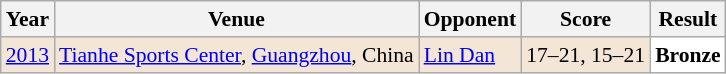<table class="sortable wikitable" style="font-size: 90%;">
<tr>
<th>Year</th>
<th>Venue</th>
<th>Opponent</th>
<th>Score</th>
<th>Result</th>
</tr>
<tr style="background:#F3E6D7">
<td align="center"><a href='#'>2013</a></td>
<td align="left"><a href='#'>Tianhe Sports Center</a>, <a href='#'>Guangzhou</a>, China</td>
<td align="left"> <a href='#'>Lin Dan</a></td>
<td align="left">17–21, 15–21</td>
<td style="text-align:left; background:white"> <strong>Bronze</strong></td>
</tr>
</table>
